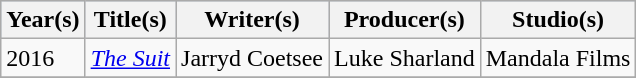<table class="wikitable">
<tr style="background:#b0c4de; text-align:center;">
<th>Year(s)</th>
<th>Title(s)</th>
<th>Writer(s)</th>
<th>Producer(s)</th>
<th>Studio(s)</th>
</tr>
<tr>
<td>2016</td>
<td><em><a href='#'>The Suit</a></em></td>
<td>Jarryd Coetsee</td>
<td>Luke Sharland</td>
<td>Mandala Films</td>
</tr>
<tr>
</tr>
</table>
